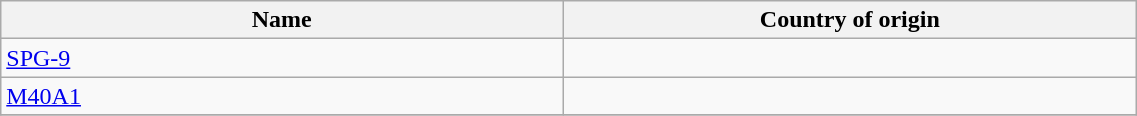<table class="wikitable" width="60%" border="0">
<tr>
<th width="5%">Name</th>
<th width="5%">Country of origin</th>
</tr>
<tr>
<td><a href='#'>SPG-9</a></td>
<td></td>
</tr>
<tr>
<td><a href='#'>M40A1</a></td>
<td></td>
</tr>
<tr>
</tr>
</table>
